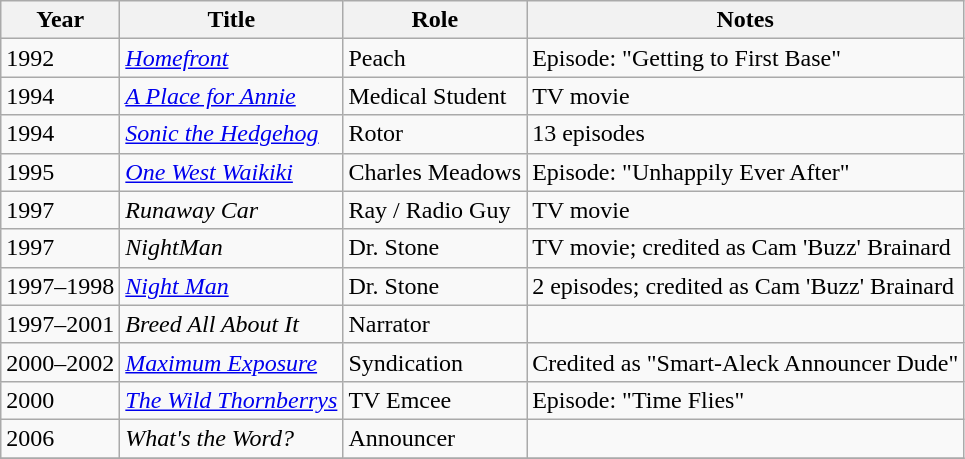<table class="wikitable">
<tr>
<th>Year</th>
<th>Title</th>
<th>Role</th>
<th>Notes</th>
</tr>
<tr>
<td>1992</td>
<td><em><a href='#'>Homefront</a></em></td>
<td>Peach</td>
<td>Episode: "Getting to First Base"</td>
</tr>
<tr>
<td>1994</td>
<td><em><a href='#'>A Place for Annie</a></em></td>
<td>Medical Student</td>
<td>TV movie</td>
</tr>
<tr>
<td>1994</td>
<td><em><a href='#'>Sonic the Hedgehog</a></em></td>
<td>Rotor</td>
<td>13 episodes</td>
</tr>
<tr>
<td>1995</td>
<td><em><a href='#'>One West Waikiki</a></em></td>
<td>Charles Meadows</td>
<td>Episode: "Unhappily Ever After"</td>
</tr>
<tr>
<td>1997</td>
<td><em>Runaway Car</em></td>
<td>Ray / Radio Guy</td>
<td>TV movie</td>
</tr>
<tr>
<td>1997</td>
<td><em>NightMan</em></td>
<td>Dr. Stone</td>
<td>TV movie; credited as Cam 'Buzz' Brainard</td>
</tr>
<tr>
<td>1997–1998</td>
<td><em><a href='#'>Night Man</a></em></td>
<td>Dr. Stone</td>
<td>2 episodes; credited as Cam 'Buzz' Brainard</td>
</tr>
<tr>
<td>1997–2001</td>
<td><em>Breed All About It</em></td>
<td>Narrator</td>
<td></td>
</tr>
<tr>
<td>2000–2002</td>
<td><em><a href='#'>Maximum Exposure</a></em></td>
<td>Syndication</td>
<td>Credited as "Smart-Aleck Announcer Dude"</td>
</tr>
<tr>
<td>2000</td>
<td><em><a href='#'>The Wild Thornberrys</a></em></td>
<td>TV Emcee</td>
<td>Episode: "Time Flies"</td>
</tr>
<tr>
<td>2006</td>
<td><em>What's the Word?</em></td>
<td>Announcer</td>
<td></td>
</tr>
<tr>
</tr>
</table>
